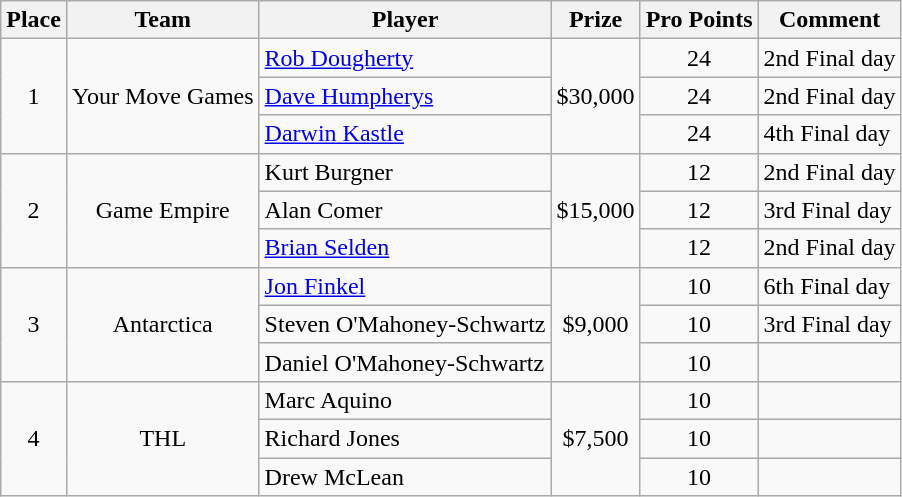<table class="wikitable">
<tr>
<th>Place</th>
<th>Team</th>
<th>Player</th>
<th>Prize</th>
<th>Pro Points</th>
<th>Comment</th>
</tr>
<tr>
<td style="text-align:center;" rowspan="3">1</td>
<td style="text-align:center;" rowspan="3">Your Move Games</td>
<td> <a href='#'>Rob Dougherty</a></td>
<td style="text-align:center;" rowspan="3">$30,000</td>
<td align=center>24</td>
<td>2nd Final day</td>
</tr>
<tr>
<td> <a href='#'>Dave Humpherys</a></td>
<td align=center>24</td>
<td>2nd Final day</td>
</tr>
<tr>
<td> <a href='#'>Darwin Kastle</a></td>
<td align=center>24</td>
<td>4th Final day</td>
</tr>
<tr>
<td style="text-align:center;" rowspan="3">2</td>
<td style="text-align:center;" rowspan="3">Game Empire</td>
<td> Kurt Burgner</td>
<td style="text-align:center;" rowspan="3">$15,000</td>
<td align=center>12</td>
<td>2nd Final day</td>
</tr>
<tr>
<td> Alan Comer</td>
<td align=center>12</td>
<td>3rd Final day</td>
</tr>
<tr>
<td> <a href='#'>Brian Selden</a></td>
<td align=center>12</td>
<td>2nd Final day</td>
</tr>
<tr>
<td style="text-align:center;" rowspan="3">3</td>
<td style="text-align:center;" rowspan="3">Antarctica</td>
<td> <a href='#'>Jon Finkel</a></td>
<td style="text-align:center;" rowspan="3">$9,000</td>
<td align=center>10</td>
<td>6th Final day</td>
</tr>
<tr>
<td> Steven O'Mahoney-Schwartz</td>
<td align=center>10</td>
<td>3rd Final day</td>
</tr>
<tr>
<td> Daniel O'Mahoney-Schwartz</td>
<td align=center>10</td>
<td></td>
</tr>
<tr>
<td style="text-align:center;" rowspan="3">4</td>
<td style="text-align:center;" rowspan="3">THL</td>
<td> Marc Aquino</td>
<td style="text-align:center;" rowspan="3">$7,500</td>
<td align=center>10</td>
<td></td>
</tr>
<tr>
<td> Richard Jones</td>
<td align=center>10</td>
<td></td>
</tr>
<tr>
<td> Drew McLean</td>
<td align=center>10</td>
<td></td>
</tr>
</table>
